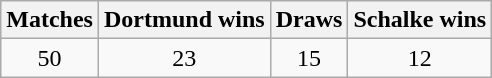<table class="wikitable" style="text-align:center">
<tr>
<th>Matches</th>
<th>Dortmund wins</th>
<th>Draws</th>
<th>Schalke wins</th>
</tr>
<tr>
<td>50</td>
<td>23</td>
<td>15</td>
<td>12</td>
</tr>
</table>
